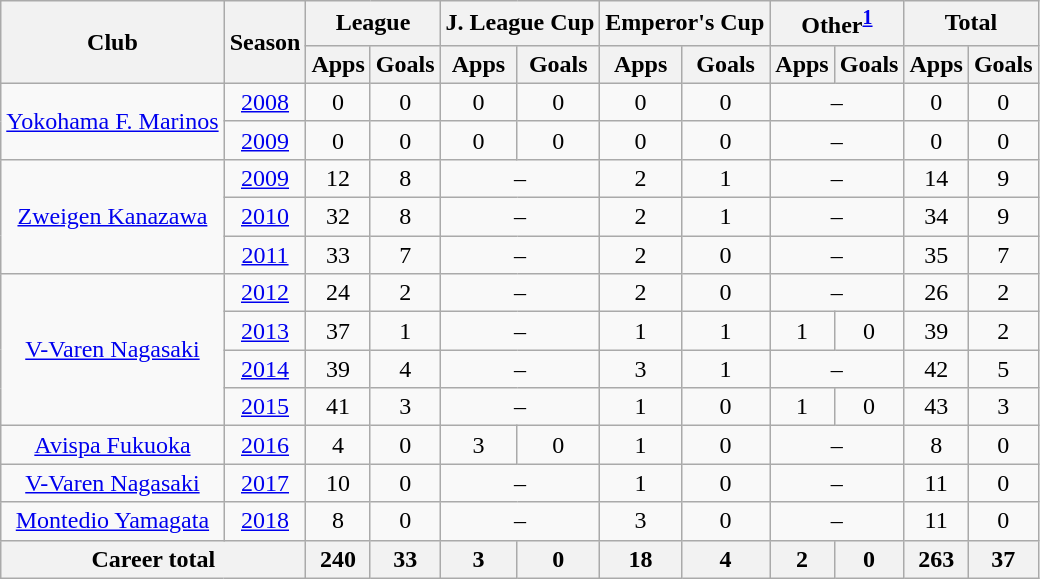<table class="wikitable" style="text-align: center;">
<tr>
<th rowspan="2">Club</th>
<th rowspan="2">Season</th>
<th colspan="2">League</th>
<th colspan="2">J. League Cup</th>
<th colspan="2">Emperor's Cup</th>
<th colspan="2">Other<sup><a href='#'>1</a></sup></th>
<th colspan="2">Total</th>
</tr>
<tr>
<th>Apps</th>
<th>Goals</th>
<th>Apps</th>
<th>Goals</th>
<th>Apps</th>
<th>Goals</th>
<th>Apps</th>
<th>Goals</th>
<th>Apps</th>
<th>Goals</th>
</tr>
<tr>
<td rowspan="2"><a href='#'>Yokohama F. Marinos</a></td>
<td><a href='#'>2008</a></td>
<td>0</td>
<td>0</td>
<td>0</td>
<td>0</td>
<td>0</td>
<td>0</td>
<td colspan="2">–</td>
<td>0</td>
<td>0</td>
</tr>
<tr>
<td><a href='#'>2009</a></td>
<td>0</td>
<td>0</td>
<td>0</td>
<td>0</td>
<td>0</td>
<td>0</td>
<td colspan="2">–</td>
<td>0</td>
<td>0</td>
</tr>
<tr>
<td rowspan="3"><a href='#'>Zweigen Kanazawa</a></td>
<td><a href='#'>2009</a></td>
<td>12</td>
<td>8</td>
<td colspan="2">–</td>
<td>2</td>
<td>1</td>
<td colspan="2">–</td>
<td>14</td>
<td>9</td>
</tr>
<tr>
<td><a href='#'>2010</a></td>
<td>32</td>
<td>8</td>
<td colspan="2">–</td>
<td>2</td>
<td>1</td>
<td colspan="2">–</td>
<td>34</td>
<td>9</td>
</tr>
<tr>
<td><a href='#'>2011</a></td>
<td>33</td>
<td>7</td>
<td colspan="2">–</td>
<td>2</td>
<td>0</td>
<td colspan="2">–</td>
<td>35</td>
<td>7</td>
</tr>
<tr>
<td rowspan="4"><a href='#'>V-Varen Nagasaki</a></td>
<td><a href='#'>2012</a></td>
<td>24</td>
<td>2</td>
<td colspan="2">–</td>
<td>2</td>
<td>0</td>
<td colspan="2">–</td>
<td>26</td>
<td>2</td>
</tr>
<tr>
<td><a href='#'>2013</a></td>
<td>37</td>
<td>1</td>
<td colspan="2">–</td>
<td>1</td>
<td>1</td>
<td>1</td>
<td>0</td>
<td>39</td>
<td>2</td>
</tr>
<tr>
<td><a href='#'>2014</a></td>
<td>39</td>
<td>4</td>
<td colspan="2">–</td>
<td>3</td>
<td>1</td>
<td colspan="2">–</td>
<td>42</td>
<td>5</td>
</tr>
<tr>
<td><a href='#'>2015</a></td>
<td>41</td>
<td>3</td>
<td colspan="2">–</td>
<td>1</td>
<td>0</td>
<td>1</td>
<td>0</td>
<td>43</td>
<td>3</td>
</tr>
<tr>
<td><a href='#'>Avispa Fukuoka</a></td>
<td><a href='#'>2016</a></td>
<td>4</td>
<td>0</td>
<td>3</td>
<td>0</td>
<td>1</td>
<td>0</td>
<td colspan="2">–</td>
<td>8</td>
<td>0</td>
</tr>
<tr>
<td><a href='#'>V-Varen Nagasaki</a></td>
<td><a href='#'>2017</a></td>
<td>10</td>
<td>0</td>
<td colspan="2">–</td>
<td>1</td>
<td>0</td>
<td colspan="2">–</td>
<td>11</td>
<td>0</td>
</tr>
<tr>
<td rowspan=1><a href='#'>Montedio Yamagata</a></td>
<td><a href='#'>2018</a></td>
<td>8</td>
<td>0</td>
<td colspan="2">–</td>
<td>3</td>
<td>0</td>
<td colspan="2">–</td>
<td>11</td>
<td>0</td>
</tr>
<tr>
<th colspan="2">Career total</th>
<th>240</th>
<th>33</th>
<th>3</th>
<th>0</th>
<th>18</th>
<th>4</th>
<th>2</th>
<th>0</th>
<th>263</th>
<th>37</th>
</tr>
</table>
